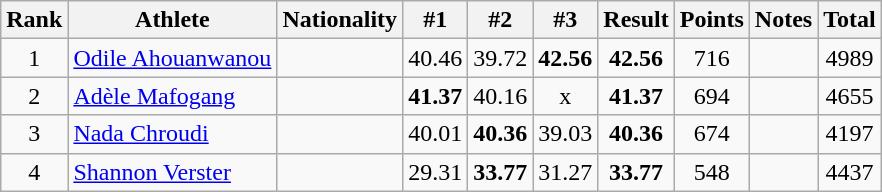<table class="wikitable sortable" style="text-align:center">
<tr>
<th>Rank</th>
<th>Athlete</th>
<th>Nationality</th>
<th>#1</th>
<th>#2</th>
<th>#3</th>
<th>Result</th>
<th>Points</th>
<th>Notes</th>
<th>Total</th>
</tr>
<tr>
<td>1</td>
<td align=left><a href='#'>Odile Ahouanwanou</a></td>
<td align=left></td>
<td>40.46</td>
<td>39.72</td>
<td><strong>42.56</strong></td>
<td><strong>42.56</strong></td>
<td>716</td>
<td></td>
<td>4989</td>
</tr>
<tr>
<td>2</td>
<td align=left><a href='#'>Adèle Mafogang</a></td>
<td align=left></td>
<td><strong>41.37</strong></td>
<td>40.16</td>
<td>x</td>
<td><strong>41.37</strong></td>
<td>694</td>
<td></td>
<td>4655</td>
</tr>
<tr>
<td>3</td>
<td align=left><a href='#'>Nada Chroudi</a></td>
<td align=left></td>
<td>40.01</td>
<td><strong>40.36</strong></td>
<td>39.03</td>
<td><strong>40.36</strong></td>
<td>674</td>
<td></td>
<td>4197</td>
</tr>
<tr>
<td>4</td>
<td align=left><a href='#'>Shannon Verster</a></td>
<td align=left></td>
<td>29.31</td>
<td><strong>33.77</strong></td>
<td>31.27</td>
<td><strong>33.77</strong></td>
<td>548</td>
<td></td>
<td>4437</td>
</tr>
</table>
